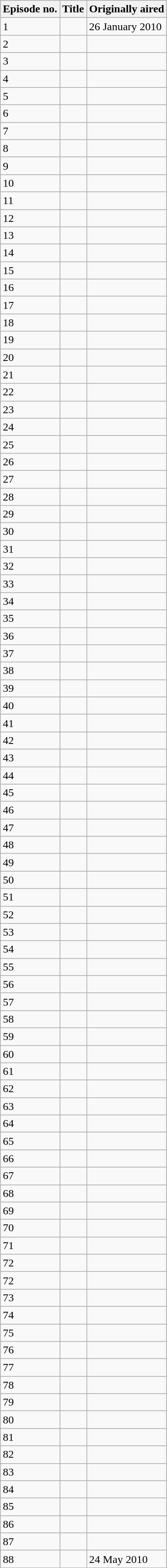<table class="wikitable">
<tr>
<th><div> Episode no. </div></th>
<th><div> Title </div></th>
<th><div> Originally aired </div></th>
</tr>
<tr>
<td><div> 1 </div></td>
<td></td>
<td><div> 26 January 2010 </div></td>
</tr>
<tr>
<td><div> 2 </div></td>
<td></td>
<td></td>
</tr>
<tr>
<td><div> 3 </div></td>
<td></td>
<td></td>
</tr>
<tr>
<td><div> 4 </div></td>
<td></td>
<td></td>
</tr>
<tr>
<td><div> 5 </div></td>
<td></td>
<td></td>
</tr>
<tr>
<td><div> 6 </div></td>
<td></td>
<td></td>
</tr>
<tr>
<td><div> 7 </div></td>
<td></td>
<td></td>
</tr>
<tr>
<td><div> 8 </div></td>
<td></td>
<td></td>
</tr>
<tr>
<td><div> 9 </div></td>
<td></td>
<td></td>
</tr>
<tr>
<td><div> 10 </div></td>
<td></td>
<td></td>
</tr>
<tr>
<td><div> 11 </div></td>
<td></td>
<td></td>
</tr>
<tr>
<td><div> 12 </div></td>
<td></td>
<td></td>
</tr>
<tr>
<td><div> 13 </div></td>
<td></td>
<td></td>
</tr>
<tr>
<td><div> 14 </div></td>
<td></td>
<td></td>
</tr>
<tr>
<td><div> 15 </div></td>
<td></td>
<td></td>
</tr>
<tr>
<td><div> 16 </div></td>
<td></td>
<td></td>
</tr>
<tr>
<td><div> 17 </div></td>
<td></td>
<td></td>
</tr>
<tr>
<td><div> 18 </div></td>
<td></td>
<td></td>
</tr>
<tr>
<td><div> 19 </div></td>
<td></td>
<td></td>
</tr>
<tr>
<td><div> 20 </div></td>
<td></td>
<td></td>
</tr>
<tr>
<td><div> 21 </div></td>
<td></td>
<td></td>
</tr>
<tr>
<td><div> 22 </div></td>
<td></td>
<td></td>
</tr>
<tr>
<td><div> 23 </div></td>
<td></td>
<td></td>
</tr>
<tr>
<td><div> 24 </div></td>
<td></td>
<td></td>
</tr>
<tr>
<td><div> 25 </div></td>
<td></td>
<td></td>
</tr>
<tr>
<td><div> 26 </div></td>
<td></td>
<td></td>
</tr>
<tr>
<td><div> 27 </div></td>
<td></td>
<td></td>
</tr>
<tr>
<td><div> 28 </div></td>
<td></td>
<td></td>
</tr>
<tr>
<td><div> 29 </div></td>
<td></td>
<td></td>
</tr>
<tr>
<td><div> 30 </div></td>
<td></td>
<td></td>
</tr>
<tr>
<td><div> 31 </div></td>
<td></td>
<td></td>
</tr>
<tr>
<td><div> 32 </div></td>
<td></td>
<td></td>
</tr>
<tr>
<td><div> 33 </div></td>
<td></td>
<td></td>
</tr>
<tr>
<td><div> 34 </div></td>
<td></td>
<td></td>
</tr>
<tr>
<td><div> 35 </div></td>
<td></td>
<td></td>
</tr>
<tr>
<td><div> 36 </div></td>
<td></td>
<td></td>
</tr>
<tr>
<td><div> 37 </div></td>
<td></td>
<td></td>
</tr>
<tr>
<td><div> 38 </div></td>
<td></td>
<td></td>
</tr>
<tr>
<td><div> 39 </div></td>
<td></td>
<td></td>
</tr>
<tr>
<td><div> 40 </div></td>
<td></td>
<td></td>
</tr>
<tr>
<td><div> 41 </div></td>
<td></td>
<td></td>
</tr>
<tr>
<td><div> 42 </div></td>
<td></td>
<td></td>
</tr>
<tr>
<td><div> 43 </div></td>
<td></td>
<td></td>
</tr>
<tr>
<td><div> 44 </div></td>
<td></td>
<td></td>
</tr>
<tr>
<td><div> 45 </div></td>
<td></td>
<td></td>
</tr>
<tr>
<td><div> 46 </div></td>
<td></td>
<td></td>
</tr>
<tr>
<td><div> 47 </div></td>
<td></td>
<td></td>
</tr>
<tr>
<td><div> 48 </div></td>
<td></td>
<td></td>
</tr>
<tr>
<td><div> 49 </div></td>
<td></td>
<td></td>
</tr>
<tr>
<td><div> 50 </div></td>
<td></td>
<td></td>
</tr>
<tr>
<td><div> 51 </div></td>
<td></td>
<td></td>
</tr>
<tr>
<td><div> 52 </div></td>
<td></td>
<td></td>
</tr>
<tr>
<td><div> 53 </div></td>
<td></td>
<td></td>
</tr>
<tr>
<td><div> 54 </div></td>
<td></td>
<td></td>
</tr>
<tr>
<td><div> 55 </div></td>
<td></td>
<td></td>
</tr>
<tr>
<td><div> 56 </div></td>
<td></td>
<td></td>
</tr>
<tr>
<td><div> 57 </div></td>
<td></td>
<td></td>
</tr>
<tr>
<td><div> 58 </div></td>
<td></td>
<td></td>
</tr>
<tr>
<td><div> 59 </div></td>
<td></td>
<td></td>
</tr>
<tr>
<td><div> 60 </div></td>
<td></td>
<td></td>
</tr>
<tr>
<td><div> 61 </div></td>
<td></td>
<td></td>
</tr>
<tr>
<td><div> 62 </div></td>
<td></td>
<td></td>
</tr>
<tr>
<td><div> 63 </div></td>
<td></td>
<td></td>
</tr>
<tr>
<td><div> 64 </div></td>
<td></td>
<td></td>
</tr>
<tr>
<td><div> 65 </div></td>
<td></td>
<td></td>
</tr>
<tr>
<td><div> 66 </div></td>
<td></td>
<td></td>
</tr>
<tr>
<td><div> 67 </div></td>
<td></td>
<td></td>
</tr>
<tr>
<td><div> 68 </div></td>
<td></td>
<td></td>
</tr>
<tr>
<td><div> 69 </div></td>
<td></td>
<td></td>
</tr>
<tr>
<td><div> 70 </div></td>
<td></td>
<td></td>
</tr>
<tr>
<td><div> 71 </div></td>
<td></td>
<td></td>
</tr>
<tr>
<td><div> 72 </div></td>
<td></td>
<td></td>
</tr>
<tr>
<td><div> 72 </div></td>
<td></td>
<td></td>
</tr>
<tr>
<td><div> 73 </div></td>
<td></td>
<td></td>
</tr>
<tr>
<td><div> 74 </div></td>
<td></td>
<td></td>
</tr>
<tr>
<td><div> 75 </div></td>
<td></td>
<td></td>
</tr>
<tr>
<td><div> 76 </div></td>
<td></td>
<td></td>
</tr>
<tr>
<td><div> 77 </div></td>
<td></td>
<td></td>
</tr>
<tr>
<td><div> 78 </div></td>
<td></td>
<td></td>
</tr>
<tr>
<td><div> 79 </div></td>
<td></td>
<td></td>
</tr>
<tr>
<td><div> 80 </div></td>
<td></td>
<td></td>
</tr>
<tr>
<td><div> 81 </div></td>
<td></td>
<td></td>
</tr>
<tr>
<td><div> 82 </div></td>
<td></td>
<td></td>
</tr>
<tr>
<td><div> 83 </div></td>
<td></td>
<td></td>
</tr>
<tr>
<td><div> 84 </div></td>
<td></td>
<td></td>
</tr>
<tr>
<td><div> 85 </div></td>
<td></td>
<td></td>
</tr>
<tr>
<td><div> 86 </div></td>
<td></td>
<td></td>
</tr>
<tr>
<td><div> 87 </div></td>
<td></td>
<td></td>
</tr>
<tr>
<td><div> 88 </div></td>
<td></td>
<td><div> 24 May 2010 </div></td>
</tr>
</table>
